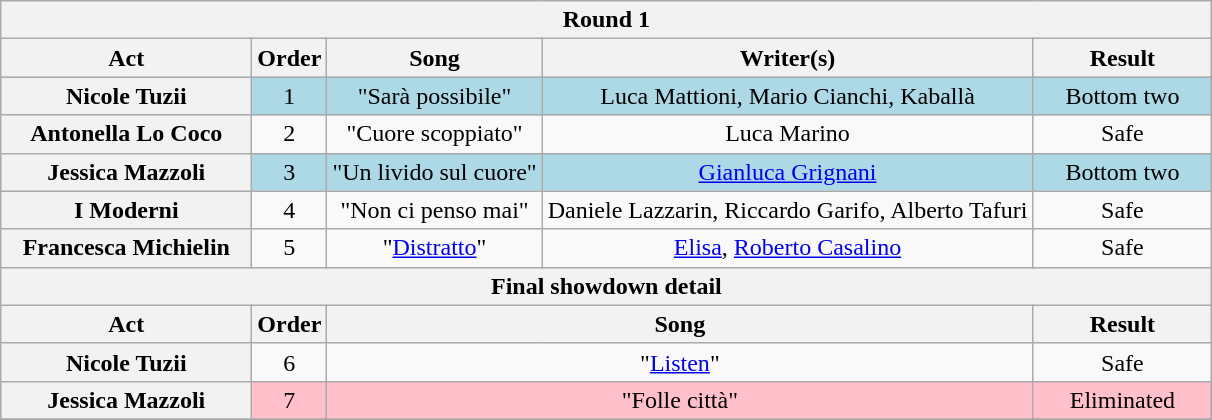<table class="wikitable plainrowheaders" style="text-align:center;">
<tr>
<th colspan="6">Round 1</th>
</tr>
<tr>
<th scope="col" style="width:10em;">Act</th>
<th scope="col">Order</th>
<th scope="col">Song</th>
<th scope="col" colspan="2">Writer(s)</th>
<th scope="col" style="width:7em;">Result</th>
</tr>
<tr style="background:lightblue;">
<th scope="row">Nicole Tuzii</th>
<td>1</td>
<td>"Sarà possibile"</td>
<td colspan="2">Luca Mattioni, Mario Cianchi, Kaballà</td>
<td>Bottom two</td>
</tr>
<tr>
<th scope="row">Antonella Lo Coco</th>
<td>2</td>
<td>"Cuore scoppiato"</td>
<td colspan="2">Luca Marino</td>
<td>Safe</td>
</tr>
<tr style="background:lightblue;">
<th scope="row">Jessica Mazzoli</th>
<td>3</td>
<td>"Un livido sul cuore"</td>
<td colspan="2"><a href='#'>Gianluca Grignani</a></td>
<td>Bottom two</td>
</tr>
<tr>
<th scope="row">I Moderni</th>
<td>4</td>
<td>"Non ci penso mai"</td>
<td colspan="2">Daniele Lazzarin, Riccardo Garifo, Alberto Tafuri</td>
<td>Safe</td>
</tr>
<tr>
<th scope="row">Francesca Michielin</th>
<td>5</td>
<td>"<a href='#'>Distratto</a>"</td>
<td colspan="2"><a href='#'>Elisa</a>, <a href='#'>Roberto Casalino</a></td>
<td>Safe</td>
</tr>
<tr>
<th colspan="6">Final showdown detail</th>
</tr>
<tr>
<th scope="col" style="width:10em;">Act</th>
<th scope="col">Order</th>
<th scope="col" colspan="3">Song</th>
<th scope="col" style="width:7em;">Result</th>
</tr>
<tr>
<th scope="row">Nicole Tuzii</th>
<td>6</td>
<td colspan="3">"<a href='#'>Listen</a>"</td>
<td>Safe</td>
</tr>
<tr style="background:pink;">
<th scope="row">Jessica Mazzoli</th>
<td>7</td>
<td colspan="3">"Folle città"</td>
<td>Eliminated</td>
</tr>
<tr>
</tr>
</table>
